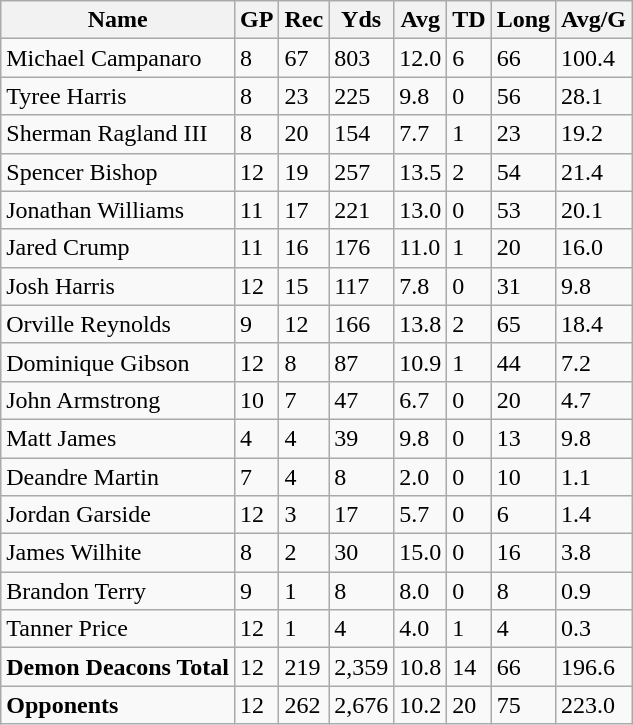<table class="wikitable" style="white-space:nowrap;">
<tr>
<th>Name</th>
<th>GP</th>
<th>Rec</th>
<th>Yds</th>
<th>Avg</th>
<th>TD</th>
<th>Long</th>
<th>Avg/G</th>
</tr>
<tr>
<td>Michael Campanaro</td>
<td>8</td>
<td>67</td>
<td>803</td>
<td>12.0</td>
<td>6</td>
<td>66</td>
<td>100.4</td>
</tr>
<tr>
<td>Tyree Harris</td>
<td>8</td>
<td>23</td>
<td>225</td>
<td>9.8</td>
<td>0</td>
<td>56</td>
<td>28.1</td>
</tr>
<tr>
<td>Sherman Ragland III</td>
<td>8</td>
<td>20</td>
<td>154</td>
<td>7.7</td>
<td>1</td>
<td>23</td>
<td>19.2</td>
</tr>
<tr>
<td>Spencer Bishop</td>
<td>12</td>
<td>19</td>
<td>257</td>
<td>13.5</td>
<td>2</td>
<td>54</td>
<td>21.4</td>
</tr>
<tr>
<td>Jonathan Williams</td>
<td>11</td>
<td>17</td>
<td>221</td>
<td>13.0</td>
<td>0</td>
<td>53</td>
<td>20.1</td>
</tr>
<tr>
<td>Jared Crump</td>
<td>11</td>
<td>16</td>
<td>176</td>
<td>11.0</td>
<td>1</td>
<td>20</td>
<td>16.0</td>
</tr>
<tr>
<td>Josh Harris</td>
<td>12</td>
<td>15</td>
<td>117</td>
<td>7.8</td>
<td>0</td>
<td>31</td>
<td>9.8</td>
</tr>
<tr>
<td>Orville Reynolds</td>
<td>9</td>
<td>12</td>
<td>166</td>
<td>13.8</td>
<td>2</td>
<td>65</td>
<td>18.4</td>
</tr>
<tr>
<td>Dominique Gibson</td>
<td>12</td>
<td>8</td>
<td>87</td>
<td>10.9</td>
<td>1</td>
<td>44</td>
<td>7.2</td>
</tr>
<tr>
<td>John Armstrong</td>
<td>10</td>
<td>7</td>
<td>47</td>
<td>6.7</td>
<td>0</td>
<td>20</td>
<td>4.7</td>
</tr>
<tr>
<td>Matt James</td>
<td>4</td>
<td>4</td>
<td>39</td>
<td>9.8</td>
<td>0</td>
<td>13</td>
<td>9.8</td>
</tr>
<tr>
<td>Deandre Martin</td>
<td>7</td>
<td>4</td>
<td>8</td>
<td>2.0</td>
<td>0</td>
<td>10</td>
<td>1.1</td>
</tr>
<tr>
<td>Jordan Garside</td>
<td>12</td>
<td>3</td>
<td>17</td>
<td>5.7</td>
<td>0</td>
<td>6</td>
<td>1.4</td>
</tr>
<tr>
<td>James Wilhite</td>
<td>8</td>
<td>2</td>
<td>30</td>
<td>15.0</td>
<td>0</td>
<td>16</td>
<td>3.8</td>
</tr>
<tr>
<td>Brandon Terry</td>
<td>9</td>
<td>1</td>
<td>8</td>
<td>8.0</td>
<td>0</td>
<td>8</td>
<td>0.9</td>
</tr>
<tr>
<td>Tanner Price</td>
<td>12</td>
<td>1</td>
<td>4</td>
<td>4.0</td>
<td>1</td>
<td>4</td>
<td>0.3</td>
</tr>
<tr>
<td><strong>Demon Deacons Total</strong></td>
<td>12</td>
<td>219</td>
<td>2,359</td>
<td>10.8</td>
<td>14</td>
<td>66</td>
<td>196.6</td>
</tr>
<tr>
<td><strong>Opponents</strong></td>
<td>12</td>
<td>262</td>
<td>2,676</td>
<td>10.2</td>
<td>20</td>
<td>75</td>
<td>223.0</td>
</tr>
</table>
